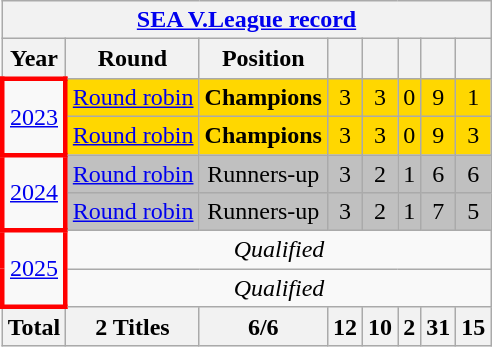<table class="wikitable" style="text-align: center;">
<tr>
<th colspan=9 style=><a href='#'>SEA V.League record</a></th>
</tr>
<tr>
<th>Year</th>
<th>Round</th>
<th>Position</th>
<th></th>
<th></th>
<th></th>
<th></th>
<th></th>
</tr>
<tr>
<td style="border: 3px solid red" rowspan=2>  <a href='#'>2023</a></td>
<td bgcolor= gold><a href='#'>Round robin</a></td>
<td bgcolor= gold><strong>Champions</strong></td>
<td bgcolor= gold>3</td>
<td bgcolor= gold>3</td>
<td bgcolor= gold>0</td>
<td bgcolor= gold>9</td>
<td bgcolor= gold>1</td>
</tr>
<tr>
<td bgcolor= gold><a href='#'>Round robin</a></td>
<td bgcolor= gold><strong>Champions</strong></td>
<td bgcolor= gold>3</td>
<td bgcolor= gold>3</td>
<td bgcolor= gold>0</td>
<td bgcolor= gold>9</td>
<td bgcolor= gold>3</td>
</tr>
<tr>
<td style="border: 3px solid red" rowspan=2>  <a href='#'>2024</a></td>
<td bgcolor= silver><a href='#'>Round robin</a></td>
<td bgcolor= silver>Runners-up</td>
<td bgcolor= silver>3</td>
<td bgcolor= silver>2</td>
<td bgcolor= silver>1</td>
<td bgcolor= silver>6</td>
<td bgcolor= silver>6</td>
</tr>
<tr>
<td bgcolor= silver><a href='#'>Round robin</a></td>
<td bgcolor= silver>Runners-up</td>
<td bgcolor= silver>3</td>
<td bgcolor= silver>2</td>
<td bgcolor= silver>1</td>
<td bgcolor= silver>7</td>
<td bgcolor= silver>5</td>
</tr>
<tr>
<td style="border: 3px solid red" rowspan=2>  <a href='#'>2025</a></td>
<td colspan=7><em>Qualified</em></td>
</tr>
<tr>
<td colspan=7><em>Qualified</em></td>
</tr>
<tr>
<th>Total</th>
<th>2 Titles</th>
<th>6/6</th>
<th>12</th>
<th>10</th>
<th>2</th>
<th>31</th>
<th>15</th>
</tr>
</table>
